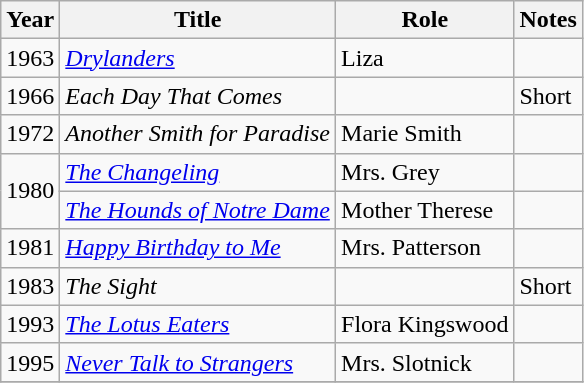<table class="wikitable sortable">
<tr>
<th>Year</th>
<th>Title</th>
<th>Role</th>
<th class="unsortable">Notes</th>
</tr>
<tr>
<td>1963</td>
<td><em><a href='#'>Drylanders</a></em></td>
<td>Liza</td>
<td></td>
</tr>
<tr>
<td>1966</td>
<td><em>Each Day That Comes</em></td>
<td></td>
<td>Short</td>
</tr>
<tr>
<td>1972</td>
<td><em>Another Smith for Paradise</em></td>
<td>Marie Smith</td>
<td></td>
</tr>
<tr>
<td rowspan="2">1980</td>
<td data-sort-value="Changeling, The"><em><a href='#'>The Changeling</a></em></td>
<td>Mrs. Grey</td>
<td></td>
</tr>
<tr>
<td data-sort-value="Hounds of Notre Dame, The"><em><a href='#'>The Hounds of Notre Dame</a></em></td>
<td>Mother Therese</td>
<td></td>
</tr>
<tr>
<td>1981</td>
<td><em><a href='#'>Happy Birthday to Me</a></em></td>
<td>Mrs. Patterson</td>
<td></td>
</tr>
<tr>
<td>1983</td>
<td data-sort-value="Sight, The"><em>The Sight</em></td>
<td></td>
<td>Short</td>
</tr>
<tr>
<td>1993</td>
<td data-sort-value="Lotus Eaters, The"><em><a href='#'>The Lotus Eaters</a></em></td>
<td>Flora Kingswood</td>
<td></td>
</tr>
<tr>
<td>1995</td>
<td><em><a href='#'>Never Talk to Strangers</a></em></td>
<td>Mrs. Slotnick</td>
<td></td>
</tr>
<tr>
</tr>
</table>
